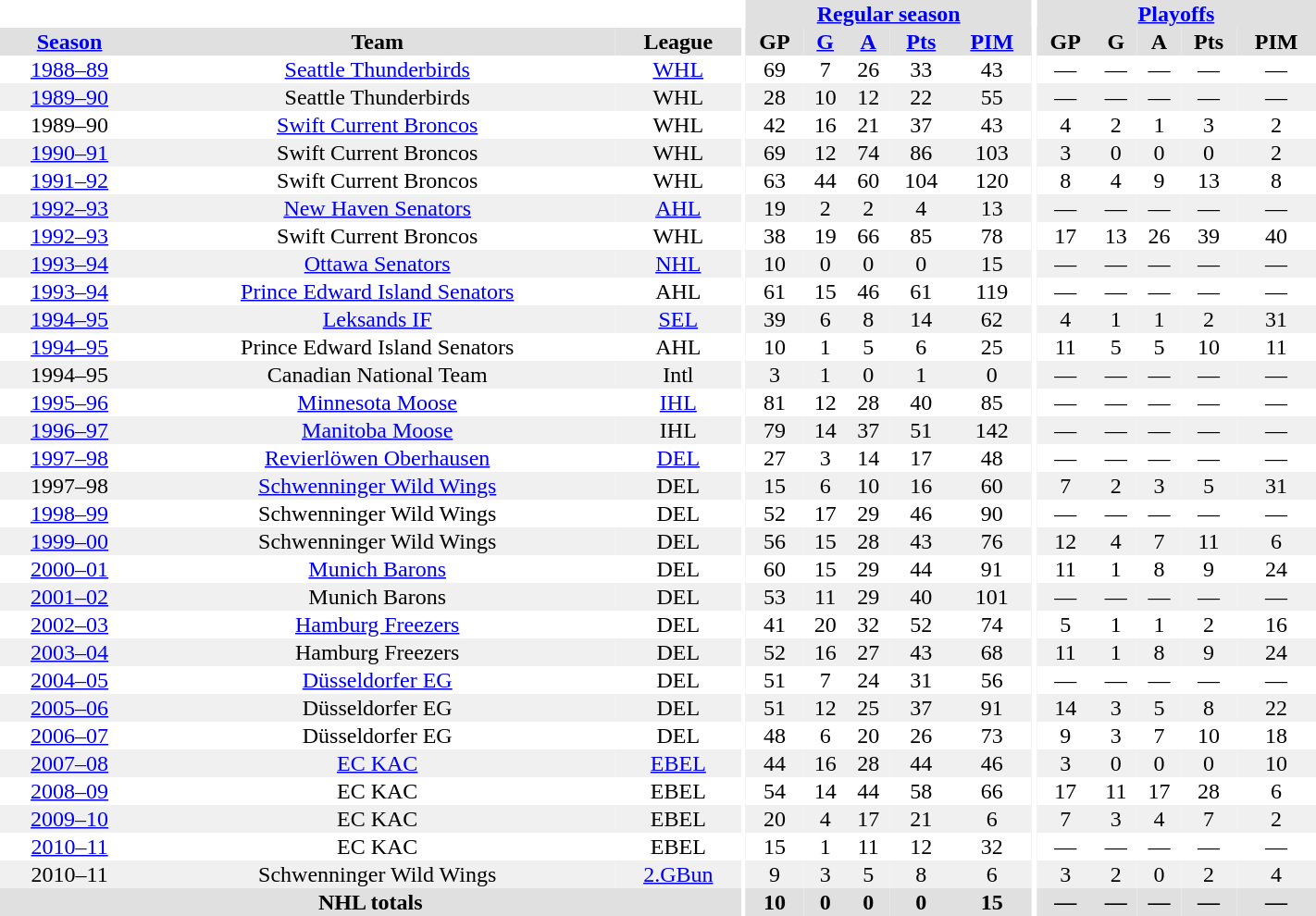<table border="0" cellpadding="1" cellspacing="0" style="text-align:center; width:75%">
<tr bgcolor="#e0e0e0">
<th colspan="3" bgcolor="#ffffff"></th>
<th rowspan="99" bgcolor="#ffffff"></th>
<th colspan="5"><a href='#'>Regular season</a></th>
<th rowspan="99" bgcolor="#ffffff"></th>
<th colspan="5"><a href='#'>Playoffs</a></th>
</tr>
<tr bgcolor="#e0e0e0">
<th><a href='#'>Season</a></th>
<th>Team</th>
<th>League</th>
<th>GP</th>
<th><a href='#'>G</a></th>
<th><a href='#'>A</a></th>
<th><a href='#'>Pts</a></th>
<th><a href='#'>PIM</a></th>
<th>GP</th>
<th>G</th>
<th>A</th>
<th>Pts</th>
<th>PIM</th>
</tr>
<tr>
<td><a href='#'>1988–89</a></td>
<td><a href='#'>Seattle Thunderbirds</a></td>
<td><a href='#'>WHL</a></td>
<td>69</td>
<td>7</td>
<td>26</td>
<td>33</td>
<td>43</td>
<td>—</td>
<td>—</td>
<td>—</td>
<td>—</td>
<td>—</td>
</tr>
<tr bgcolor="#f0f0f0">
<td><a href='#'>1989–90</a></td>
<td>Seattle Thunderbirds</td>
<td>WHL</td>
<td>28</td>
<td>10</td>
<td>12</td>
<td>22</td>
<td>55</td>
<td>—</td>
<td>—</td>
<td>—</td>
<td>—</td>
<td>—</td>
</tr>
<tr>
<td>1989–90</td>
<td><a href='#'>Swift Current Broncos</a></td>
<td>WHL</td>
<td>42</td>
<td>16</td>
<td>21</td>
<td>37</td>
<td>43</td>
<td>4</td>
<td>2</td>
<td>1</td>
<td>3</td>
<td>2</td>
</tr>
<tr bgcolor="#f0f0f0">
<td><a href='#'>1990–91</a></td>
<td>Swift Current Broncos</td>
<td>WHL</td>
<td>69</td>
<td>12</td>
<td>74</td>
<td>86</td>
<td>103</td>
<td>3</td>
<td>0</td>
<td>0</td>
<td>0</td>
<td>2</td>
</tr>
<tr>
<td><a href='#'>1991–92</a></td>
<td>Swift Current Broncos</td>
<td>WHL</td>
<td>63</td>
<td>44</td>
<td>60</td>
<td>104</td>
<td>120</td>
<td>8</td>
<td>4</td>
<td>9</td>
<td>13</td>
<td>8</td>
</tr>
<tr bgcolor="#f0f0f0">
<td><a href='#'>1992–93</a></td>
<td><a href='#'>New Haven Senators</a></td>
<td><a href='#'>AHL</a></td>
<td>19</td>
<td>2</td>
<td>2</td>
<td>4</td>
<td>13</td>
<td>—</td>
<td>—</td>
<td>—</td>
<td>—</td>
<td>—</td>
</tr>
<tr>
<td><a href='#'>1992–93</a></td>
<td>Swift Current Broncos</td>
<td>WHL</td>
<td>38</td>
<td>19</td>
<td>66</td>
<td>85</td>
<td>78</td>
<td>17</td>
<td>13</td>
<td>26</td>
<td>39</td>
<td>40</td>
</tr>
<tr bgcolor="#f0f0f0">
<td><a href='#'>1993–94</a></td>
<td><a href='#'>Ottawa Senators</a></td>
<td><a href='#'>NHL</a></td>
<td>10</td>
<td>0</td>
<td>0</td>
<td>0</td>
<td>15</td>
<td>—</td>
<td>—</td>
<td>—</td>
<td>—</td>
<td>—</td>
</tr>
<tr>
<td><a href='#'>1993–94</a></td>
<td><a href='#'>Prince Edward Island Senators</a></td>
<td>AHL</td>
<td>61</td>
<td>15</td>
<td>46</td>
<td>61</td>
<td>119</td>
<td>—</td>
<td>—</td>
<td>—</td>
<td>—</td>
<td>—</td>
</tr>
<tr bgcolor="#f0f0f0">
<td><a href='#'>1994–95</a></td>
<td><a href='#'>Leksands IF</a></td>
<td><a href='#'>SEL</a></td>
<td>39</td>
<td>6</td>
<td>8</td>
<td>14</td>
<td>62</td>
<td>4</td>
<td>1</td>
<td>1</td>
<td>2</td>
<td>31</td>
</tr>
<tr>
<td><a href='#'>1994–95</a></td>
<td>Prince Edward Island Senators</td>
<td>AHL</td>
<td>10</td>
<td>1</td>
<td>5</td>
<td>6</td>
<td>25</td>
<td>11</td>
<td>5</td>
<td>5</td>
<td>10</td>
<td>11</td>
</tr>
<tr bgcolor="#f0f0f0">
<td>1994–95</td>
<td>Canadian National Team</td>
<td>Intl</td>
<td>3</td>
<td>1</td>
<td>0</td>
<td>1</td>
<td>0</td>
<td>—</td>
<td>—</td>
<td>—</td>
<td>—</td>
<td>—</td>
</tr>
<tr>
<td><a href='#'>1995–96</a></td>
<td><a href='#'>Minnesota Moose</a></td>
<td><a href='#'>IHL</a></td>
<td>81</td>
<td>12</td>
<td>28</td>
<td>40</td>
<td>85</td>
<td>—</td>
<td>—</td>
<td>—</td>
<td>—</td>
<td>—</td>
</tr>
<tr bgcolor="#f0f0f0">
<td><a href='#'>1996–97</a></td>
<td><a href='#'>Manitoba Moose</a></td>
<td>IHL</td>
<td>79</td>
<td>14</td>
<td>37</td>
<td>51</td>
<td>142</td>
<td>—</td>
<td>—</td>
<td>—</td>
<td>—</td>
<td>—</td>
</tr>
<tr>
<td><a href='#'>1997–98</a></td>
<td><a href='#'>Revierlöwen Oberhausen</a></td>
<td><a href='#'>DEL</a></td>
<td>27</td>
<td>3</td>
<td>14</td>
<td>17</td>
<td>48</td>
<td>—</td>
<td>—</td>
<td>—</td>
<td>—</td>
<td>—</td>
</tr>
<tr bgcolor="#f0f0f0">
<td>1997–98</td>
<td><a href='#'>Schwenninger Wild Wings</a></td>
<td>DEL</td>
<td>15</td>
<td>6</td>
<td>10</td>
<td>16</td>
<td>60</td>
<td>7</td>
<td>2</td>
<td>3</td>
<td>5</td>
<td>31</td>
</tr>
<tr>
<td><a href='#'>1998–99</a></td>
<td>Schwenninger Wild Wings</td>
<td>DEL</td>
<td>52</td>
<td>17</td>
<td>29</td>
<td>46</td>
<td>90</td>
<td>—</td>
<td>—</td>
<td>—</td>
<td>—</td>
<td>—</td>
</tr>
<tr bgcolor="#f0f0f0">
<td><a href='#'>1999–00</a></td>
<td>Schwenninger Wild Wings</td>
<td>DEL</td>
<td>56</td>
<td>15</td>
<td>28</td>
<td>43</td>
<td>76</td>
<td>12</td>
<td>4</td>
<td>7</td>
<td>11</td>
<td>6</td>
</tr>
<tr>
<td><a href='#'>2000–01</a></td>
<td><a href='#'>Munich Barons</a></td>
<td>DEL</td>
<td>60</td>
<td>15</td>
<td>29</td>
<td>44</td>
<td>91</td>
<td>11</td>
<td>1</td>
<td>8</td>
<td>9</td>
<td>24</td>
</tr>
<tr bgcolor="#f0f0f0">
<td><a href='#'>2001–02</a></td>
<td>Munich Barons</td>
<td>DEL</td>
<td>53</td>
<td>11</td>
<td>29</td>
<td>40</td>
<td>101</td>
<td>—</td>
<td>—</td>
<td>—</td>
<td>—</td>
<td>—</td>
</tr>
<tr>
<td><a href='#'>2002–03</a></td>
<td><a href='#'>Hamburg Freezers</a></td>
<td>DEL</td>
<td>41</td>
<td>20</td>
<td>32</td>
<td>52</td>
<td>74</td>
<td>5</td>
<td>1</td>
<td>1</td>
<td>2</td>
<td>16</td>
</tr>
<tr bgcolor="#f0f0f0">
<td><a href='#'>2003–04</a></td>
<td>Hamburg Freezers</td>
<td>DEL</td>
<td>52</td>
<td>16</td>
<td>27</td>
<td>43</td>
<td>68</td>
<td>11</td>
<td>1</td>
<td>8</td>
<td>9</td>
<td>24</td>
</tr>
<tr>
<td><a href='#'>2004–05</a></td>
<td><a href='#'>Düsseldorfer EG</a></td>
<td>DEL</td>
<td>51</td>
<td>7</td>
<td>24</td>
<td>31</td>
<td>56</td>
<td>—</td>
<td>—</td>
<td>—</td>
<td>—</td>
<td>—</td>
</tr>
<tr bgcolor="#f0f0f0">
<td><a href='#'>2005–06</a></td>
<td>Düsseldorfer EG</td>
<td>DEL</td>
<td>51</td>
<td>12</td>
<td>25</td>
<td>37</td>
<td>91</td>
<td>14</td>
<td>3</td>
<td>5</td>
<td>8</td>
<td>22</td>
</tr>
<tr>
<td><a href='#'>2006–07</a></td>
<td>Düsseldorfer EG</td>
<td>DEL</td>
<td>48</td>
<td>6</td>
<td>20</td>
<td>26</td>
<td>73</td>
<td>9</td>
<td>3</td>
<td>7</td>
<td>10</td>
<td>18</td>
</tr>
<tr bgcolor="#f0f0f0">
<td><a href='#'>2007–08</a></td>
<td><a href='#'>EC KAC</a></td>
<td><a href='#'>EBEL</a></td>
<td>44</td>
<td>16</td>
<td>28</td>
<td>44</td>
<td>46</td>
<td>3</td>
<td>0</td>
<td>0</td>
<td>0</td>
<td>10</td>
</tr>
<tr>
<td><a href='#'>2008–09</a></td>
<td>EC KAC</td>
<td>EBEL</td>
<td>54</td>
<td>14</td>
<td>44</td>
<td>58</td>
<td>66</td>
<td>17</td>
<td>11</td>
<td>17</td>
<td>28</td>
<td>6</td>
</tr>
<tr bgcolor="#f0f0f0">
<td><a href='#'>2009–10</a></td>
<td>EC KAC</td>
<td>EBEL</td>
<td>20</td>
<td>4</td>
<td>17</td>
<td>21</td>
<td>6</td>
<td>7</td>
<td>3</td>
<td>4</td>
<td>7</td>
<td>2</td>
</tr>
<tr>
<td><a href='#'>2010–11</a></td>
<td>EC KAC</td>
<td>EBEL</td>
<td>15</td>
<td>1</td>
<td>11</td>
<td>12</td>
<td>32</td>
<td>—</td>
<td>—</td>
<td>—</td>
<td>—</td>
<td>—</td>
</tr>
<tr bgcolor="#f0f0f0">
<td>2010–11</td>
<td>Schwenninger Wild Wings</td>
<td><a href='#'>2.GBun</a></td>
<td>9</td>
<td>3</td>
<td>5</td>
<td>8</td>
<td>6</td>
<td>3</td>
<td>2</td>
<td>0</td>
<td>2</td>
<td>4</td>
</tr>
<tr ALIGN="center" bgcolor="#e0e0e0">
<th colspan="3">NHL totals</th>
<th>10</th>
<th>0</th>
<th>0</th>
<th>0</th>
<th>15</th>
<th>—</th>
<th>—</th>
<th>—</th>
<th>—</th>
<th>—</th>
</tr>
</table>
